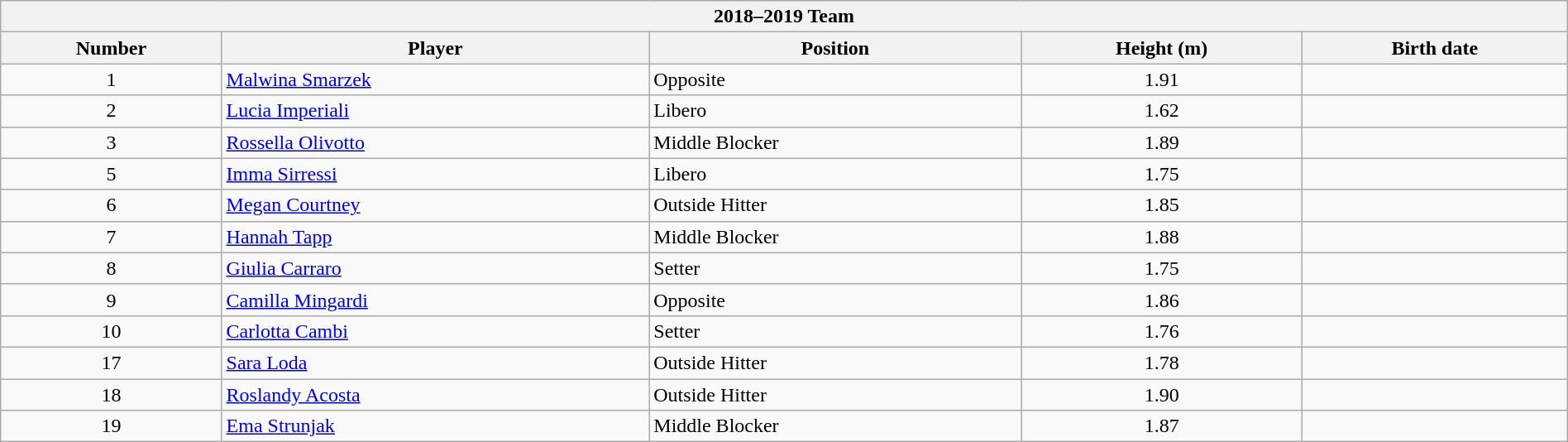<table class="wikitable" style="width:100%;">
<tr>
<th colspan=5><strong>2018–2019 Team</strong></th>
</tr>
<tr>
<th>Number</th>
<th>Player</th>
<th>Position</th>
<th>Height (m)</th>
<th>Birth date</th>
</tr>
<tr>
<td align=center>1</td>
<td> <a href='#'>Malwina Smarzek</a></td>
<td>Opposite</td>
<td align=center>1.91</td>
<td></td>
</tr>
<tr>
<td align=center>2</td>
<td> <a href='#'>Lucia Imperiali</a></td>
<td>Libero</td>
<td align=center>1.62</td>
<td></td>
</tr>
<tr>
<td align=center>3</td>
<td> <a href='#'>Rossella Olivotto</a></td>
<td>Middle Blocker</td>
<td align=center>1.89</td>
<td></td>
</tr>
<tr>
<td align=center>5</td>
<td> <a href='#'>Imma Sirressi</a></td>
<td>Libero</td>
<td align=center>1.75</td>
<td></td>
</tr>
<tr>
<td align=center>6</td>
<td> <a href='#'>Megan Courtney</a></td>
<td>Outside Hitter</td>
<td align=center>1.85</td>
<td></td>
</tr>
<tr>
<td align=center>7</td>
<td> <a href='#'>Hannah Tapp</a></td>
<td>Middle Blocker</td>
<td align=center>1.88</td>
<td></td>
</tr>
<tr>
<td align=center>8</td>
<td> <a href='#'>Giulia Carraro</a></td>
<td>Setter</td>
<td align=center>1.75</td>
<td></td>
</tr>
<tr>
<td align=center>9</td>
<td> <a href='#'>Camilla Mingardi</a></td>
<td>Opposite</td>
<td align=center>1.86</td>
<td></td>
</tr>
<tr>
<td align=center>10</td>
<td> <a href='#'>Carlotta Cambi</a></td>
<td>Setter</td>
<td align=center>1.76</td>
<td></td>
</tr>
<tr>
<td align=center>17</td>
<td> <a href='#'>Sara Loda</a></td>
<td>Outside Hitter</td>
<td align=center>1.78</td>
<td></td>
</tr>
<tr>
<td align=center>18</td>
<td> <a href='#'>Roslandy Acosta</a></td>
<td>Outside Hitter</td>
<td align=center>1.90</td>
<td></td>
</tr>
<tr>
<td align=center>19</td>
<td> <a href='#'>Ema Strunjak</a></td>
<td>Middle Blocker</td>
<td align=center>1.87</td>
<td></td>
</tr>
</table>
